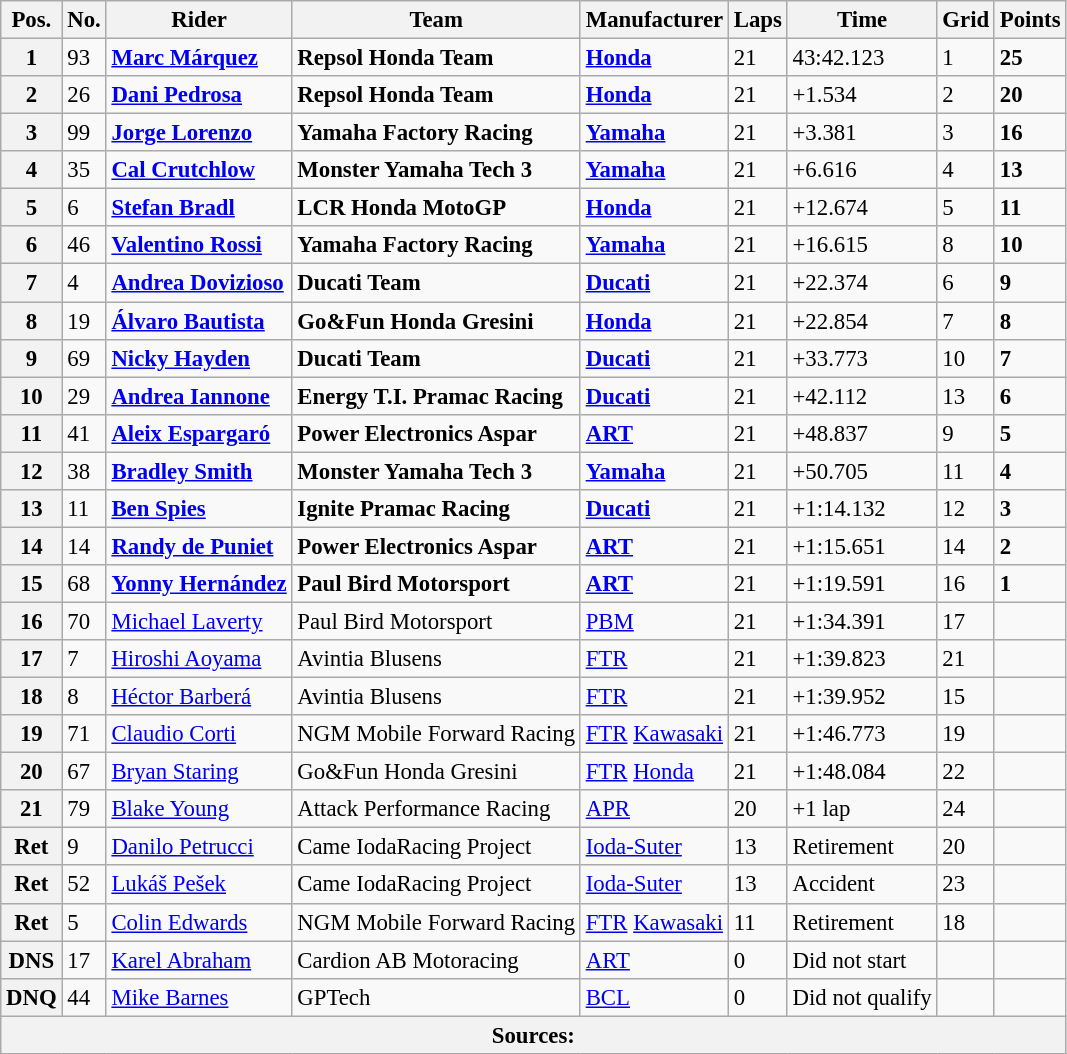<table class="wikitable" style="font-size: 95%;">
<tr>
<th>Pos.</th>
<th>No.</th>
<th>Rider</th>
<th>Team</th>
<th>Manufacturer</th>
<th>Laps</th>
<th>Time</th>
<th>Grid</th>
<th>Points</th>
</tr>
<tr>
<th>1</th>
<td>93</td>
<td> <strong><a href='#'>Marc Márquez</a></strong></td>
<td><strong>Repsol Honda Team</strong></td>
<td><strong><a href='#'>Honda</a></strong></td>
<td>21</td>
<td>43:42.123</td>
<td>1</td>
<td><strong>25</strong></td>
</tr>
<tr>
<th>2</th>
<td>26</td>
<td> <strong><a href='#'>Dani Pedrosa</a></strong></td>
<td><strong>Repsol Honda Team</strong></td>
<td><strong><a href='#'>Honda</a></strong></td>
<td>21</td>
<td>+1.534</td>
<td>2</td>
<td><strong>20</strong></td>
</tr>
<tr>
<th>3</th>
<td>99</td>
<td> <strong><a href='#'>Jorge Lorenzo</a></strong></td>
<td><strong>Yamaha Factory Racing</strong></td>
<td><strong><a href='#'>Yamaha</a></strong></td>
<td>21</td>
<td>+3.381</td>
<td>3</td>
<td><strong>16</strong></td>
</tr>
<tr>
<th>4</th>
<td>35</td>
<td> <strong><a href='#'>Cal Crutchlow</a></strong></td>
<td><strong>Monster Yamaha Tech 3</strong></td>
<td><strong><a href='#'>Yamaha</a></strong></td>
<td>21</td>
<td>+6.616</td>
<td>4</td>
<td><strong>13</strong></td>
</tr>
<tr>
<th>5</th>
<td>6</td>
<td> <strong><a href='#'>Stefan Bradl</a></strong></td>
<td><strong>LCR Honda MotoGP</strong></td>
<td><strong><a href='#'>Honda</a></strong></td>
<td>21</td>
<td>+12.674</td>
<td>5</td>
<td><strong>11</strong></td>
</tr>
<tr>
<th>6</th>
<td>46</td>
<td> <strong><a href='#'>Valentino Rossi</a></strong></td>
<td><strong>Yamaha Factory Racing</strong></td>
<td><strong><a href='#'>Yamaha</a></strong></td>
<td>21</td>
<td>+16.615</td>
<td>8</td>
<td><strong>10</strong></td>
</tr>
<tr>
<th>7</th>
<td>4</td>
<td> <strong><a href='#'>Andrea Dovizioso</a></strong></td>
<td><strong>Ducati Team</strong></td>
<td><strong><a href='#'>Ducati</a></strong></td>
<td>21</td>
<td>+22.374</td>
<td>6</td>
<td><strong>9</strong></td>
</tr>
<tr>
<th>8</th>
<td>19</td>
<td> <strong><a href='#'>Álvaro Bautista</a></strong></td>
<td><strong>Go&Fun Honda Gresini</strong></td>
<td><strong><a href='#'>Honda</a></strong></td>
<td>21</td>
<td>+22.854</td>
<td>7</td>
<td><strong>8</strong></td>
</tr>
<tr>
<th>9</th>
<td>69</td>
<td> <strong><a href='#'>Nicky Hayden</a></strong></td>
<td><strong>Ducati Team</strong></td>
<td><strong><a href='#'>Ducati</a></strong></td>
<td>21</td>
<td>+33.773</td>
<td>10</td>
<td><strong>7</strong></td>
</tr>
<tr>
<th>10</th>
<td>29</td>
<td> <strong><a href='#'>Andrea Iannone</a></strong></td>
<td><strong>Energy T.I. Pramac Racing</strong></td>
<td><strong><a href='#'>Ducati</a></strong></td>
<td>21</td>
<td>+42.112</td>
<td>13</td>
<td><strong>6</strong></td>
</tr>
<tr>
<th>11</th>
<td>41</td>
<td> <strong><a href='#'>Aleix Espargaró</a></strong></td>
<td><strong>Power Electronics Aspar</strong></td>
<td><strong><a href='#'>ART</a></strong></td>
<td>21</td>
<td>+48.837</td>
<td>9</td>
<td><strong>5</strong></td>
</tr>
<tr>
<th>12</th>
<td>38</td>
<td> <strong><a href='#'>Bradley Smith</a></strong></td>
<td><strong>Monster Yamaha Tech 3</strong></td>
<td><strong><a href='#'>Yamaha</a></strong></td>
<td>21</td>
<td>+50.705</td>
<td>11</td>
<td><strong>4</strong></td>
</tr>
<tr>
<th>13</th>
<td>11</td>
<td> <strong><a href='#'>Ben Spies</a></strong></td>
<td><strong>Ignite Pramac Racing</strong></td>
<td><strong><a href='#'>Ducati</a></strong></td>
<td>21</td>
<td>+1:14.132</td>
<td>12</td>
<td><strong>3</strong></td>
</tr>
<tr>
<th>14</th>
<td>14</td>
<td> <strong><a href='#'>Randy de Puniet</a></strong></td>
<td><strong>Power Electronics Aspar</strong></td>
<td><strong><a href='#'>ART</a></strong></td>
<td>21</td>
<td>+1:15.651</td>
<td>14</td>
<td><strong>2</strong></td>
</tr>
<tr>
<th>15</th>
<td>68</td>
<td> <strong><a href='#'>Yonny Hernández</a></strong></td>
<td><strong>Paul Bird Motorsport</strong></td>
<td><strong><a href='#'>ART</a></strong></td>
<td>21</td>
<td>+1:19.591</td>
<td>16</td>
<td><strong>1</strong></td>
</tr>
<tr>
<th>16</th>
<td>70</td>
<td> <a href='#'>Michael Laverty</a></td>
<td>Paul Bird Motorsport</td>
<td><a href='#'>PBM</a></td>
<td>21</td>
<td>+1:34.391</td>
<td>17</td>
<td></td>
</tr>
<tr>
<th>17</th>
<td>7</td>
<td> <a href='#'>Hiroshi Aoyama</a></td>
<td>Avintia Blusens</td>
<td><a href='#'>FTR</a></td>
<td>21</td>
<td>+1:39.823</td>
<td>21</td>
<td></td>
</tr>
<tr>
<th>18</th>
<td>8</td>
<td> <a href='#'>Héctor Barberá</a></td>
<td>Avintia Blusens</td>
<td><a href='#'>FTR</a></td>
<td>21</td>
<td>+1:39.952</td>
<td>15</td>
<td></td>
</tr>
<tr>
<th>19</th>
<td>71</td>
<td> <a href='#'>Claudio Corti</a></td>
<td>NGM Mobile Forward Racing</td>
<td><a href='#'>FTR</a> <a href='#'>Kawasaki</a></td>
<td>21</td>
<td>+1:46.773</td>
<td>19</td>
<td></td>
</tr>
<tr>
<th>20</th>
<td>67</td>
<td> <a href='#'>Bryan Staring</a></td>
<td>Go&Fun Honda Gresini</td>
<td><a href='#'>FTR</a> <a href='#'>Honda</a></td>
<td>21</td>
<td>+1:48.084</td>
<td>22</td>
<td></td>
</tr>
<tr>
<th>21</th>
<td>79</td>
<td> <a href='#'>Blake Young</a></td>
<td>Attack Performance Racing</td>
<td><a href='#'>APR</a></td>
<td>20</td>
<td>+1 lap</td>
<td>24</td>
<td></td>
</tr>
<tr>
<th>Ret</th>
<td>9</td>
<td> <a href='#'>Danilo Petrucci</a></td>
<td>Came IodaRacing Project</td>
<td><a href='#'>Ioda-Suter</a></td>
<td>13</td>
<td>Retirement</td>
<td>20</td>
<td></td>
</tr>
<tr>
<th>Ret</th>
<td>52</td>
<td> <a href='#'>Lukáš Pešek</a></td>
<td>Came IodaRacing Project</td>
<td><a href='#'>Ioda-Suter</a></td>
<td>13</td>
<td>Accident</td>
<td>23</td>
<td></td>
</tr>
<tr>
<th>Ret</th>
<td>5</td>
<td> <a href='#'>Colin Edwards</a></td>
<td>NGM Mobile Forward Racing</td>
<td><a href='#'>FTR</a> <a href='#'>Kawasaki</a></td>
<td>11</td>
<td>Retirement</td>
<td>18</td>
<td></td>
</tr>
<tr>
<th>DNS</th>
<td>17</td>
<td> <a href='#'>Karel Abraham</a></td>
<td>Cardion AB Motoracing</td>
<td><a href='#'>ART</a></td>
<td>0</td>
<td>Did not start</td>
<td></td>
<td></td>
</tr>
<tr>
<th>DNQ</th>
<td>44</td>
<td> <a href='#'>Mike Barnes</a></td>
<td>GPTech</td>
<td><a href='#'>BCL</a></td>
<td>0</td>
<td>Did not qualify</td>
<td></td>
<td></td>
</tr>
<tr>
<th colspan=9>Sources:</th>
</tr>
</table>
